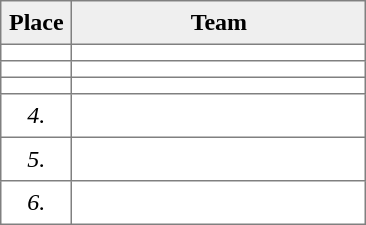<table style=border-collapse:collapse border=1 cellspacing=0 cellpadding=5>
<tr align=center bgcolor=#efefef>
<th width=35>Place</th>
<th width=185>Team</th>
</tr>
<tr align=center>
<td></td>
<td style="text-align:left;"><strong></strong></td>
</tr>
<tr align=center>
<td></td>
<td style="text-align:left;"><strong></strong></td>
</tr>
<tr align=center>
<td></td>
<td style="text-align:left;"><strong></strong></td>
</tr>
<tr align=center>
<td><em>4.</em></td>
<td style="text-align:left;"><strong></strong></td>
</tr>
<tr align=center>
<td><em>5.</em></td>
<td style="text-align:left;"><strong></strong></td>
</tr>
<tr align=center>
<td><em>6.</em></td>
<td style="text-align:left;"><strong></strong></td>
</tr>
</table>
